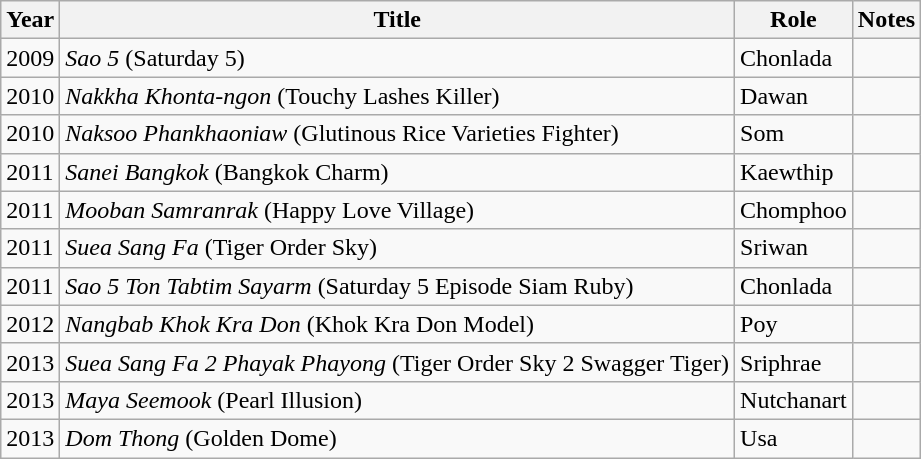<table class="wikitable sortable">
<tr>
<th>Year</th>
<th>Title</th>
<th>Role</th>
<th class="unsortable">Notes</th>
</tr>
<tr>
<td>2009</td>
<td><em>Sao 5</em> (Saturday 5)</td>
<td>Chonlada</td>
<td></td>
</tr>
<tr>
<td>2010</td>
<td><em>Nakkha Khonta-ngon</em> (Touchy Lashes Killer)</td>
<td>Dawan</td>
<td></td>
</tr>
<tr>
<td>2010</td>
<td><em>Naksoo Phankhaoniaw</em> (Glutinous Rice Varieties Fighter)</td>
<td>Som</td>
<td></td>
</tr>
<tr>
<td>2011</td>
<td><em>Sanei Bangkok</em> (Bangkok Charm)</td>
<td>Kaewthip</td>
<td></td>
</tr>
<tr>
<td>2011</td>
<td><em>Mooban Samranrak</em> (Happy Love Village)</td>
<td>Chomphoo</td>
<td></td>
</tr>
<tr>
<td>2011</td>
<td><em>Suea Sang Fa</em> (Tiger Order Sky)</td>
<td>Sriwan</td>
<td></td>
</tr>
<tr>
<td>2011</td>
<td><em>Sao 5 Ton Tabtim Sayarm</em>  (Saturday 5 Episode Siam Ruby)</td>
<td>Chonlada</td>
<td></td>
</tr>
<tr>
<td>2012</td>
<td><em>Nangbab Khok Kra Don</em>  (Khok Kra Don Model)</td>
<td>Poy</td>
<td></td>
</tr>
<tr>
<td>2013</td>
<td><em>Suea Sang Fa 2 Phayak Phayong</em>  (Tiger Order Sky 2 Swagger Tiger)</td>
<td>Sriphrae</td>
<td></td>
</tr>
<tr>
<td>2013</td>
<td><em>Maya Seemook</em>  (Pearl Illusion)</td>
<td>Nutchanart</td>
<td></td>
</tr>
<tr>
<td>2013</td>
<td><em>Dom Thong</em>  (Golden Dome)</td>
<td>Usa</td>
<td></td>
</tr>
</table>
